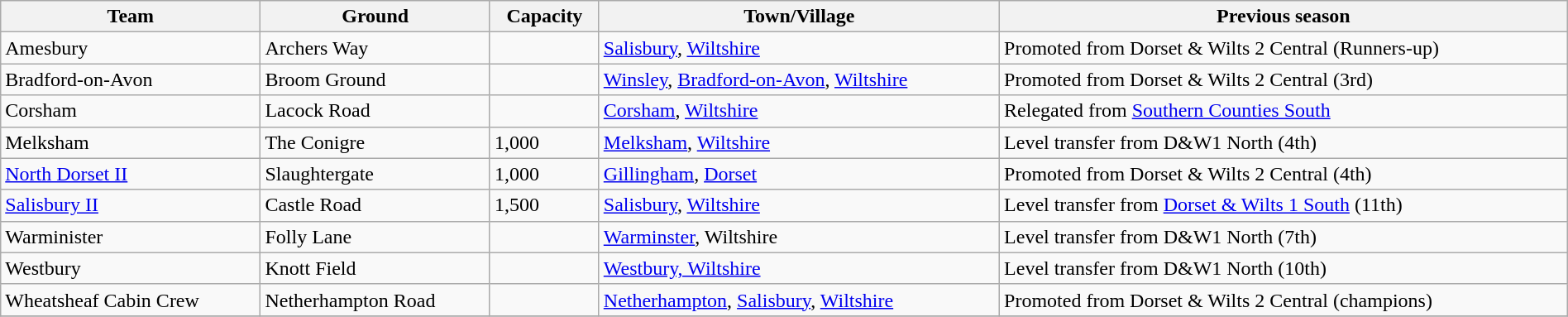<table class="wikitable sortable" width=100%>
<tr>
<th>Team</th>
<th>Ground</th>
<th>Capacity</th>
<th>Town/Village</th>
<th>Previous season</th>
</tr>
<tr>
<td>Amesbury</td>
<td>Archers Way</td>
<td></td>
<td><a href='#'>Salisbury</a>, <a href='#'>Wiltshire</a></td>
<td>Promoted from Dorset & Wilts 2 Central (Runners-up)</td>
</tr>
<tr>
<td>Bradford-on-Avon</td>
<td>Broom Ground</td>
<td></td>
<td><a href='#'>Winsley</a>, <a href='#'>Bradford-on-Avon</a>, <a href='#'>Wiltshire</a></td>
<td>Promoted from Dorset & Wilts 2 Central (3rd)</td>
</tr>
<tr>
<td>Corsham</td>
<td>Lacock Road</td>
<td></td>
<td><a href='#'>Corsham</a>, <a href='#'>Wiltshire</a></td>
<td>Relegated from <a href='#'>Southern Counties South</a></td>
</tr>
<tr>
<td>Melksham</td>
<td>The Conigre</td>
<td>1,000</td>
<td><a href='#'>Melksham</a>, <a href='#'>Wiltshire</a></td>
<td>Level transfer from D&W1 North (4th)</td>
</tr>
<tr>
<td><a href='#'>North Dorset II</a></td>
<td>Slaughtergate</td>
<td>1,000</td>
<td><a href='#'>Gillingham</a>, <a href='#'>Dorset</a></td>
<td>Promoted from Dorset & Wilts 2 Central (4th)</td>
</tr>
<tr>
<td><a href='#'>Salisbury II</a></td>
<td>Castle Road</td>
<td>1,500</td>
<td><a href='#'>Salisbury</a>, <a href='#'>Wiltshire</a></td>
<td>Level transfer from <a href='#'>Dorset & Wilts 1 South</a> (11th)</td>
</tr>
<tr>
<td>Warminister</td>
<td>Folly Lane</td>
<td></td>
<td><a href='#'>Warminster</a>, Wiltshire</td>
<td>Level transfer from D&W1 North (7th)</td>
</tr>
<tr>
<td>Westbury</td>
<td>Knott Field</td>
<td></td>
<td><a href='#'>Westbury, Wiltshire</a></td>
<td>Level transfer from D&W1 North (10th)</td>
</tr>
<tr>
<td>Wheatsheaf Cabin Crew</td>
<td>Netherhampton Road</td>
<td></td>
<td><a href='#'>Netherhampton</a>, <a href='#'>Salisbury</a>, <a href='#'>Wiltshire</a></td>
<td>Promoted from Dorset & Wilts 2 Central (champions)</td>
</tr>
<tr>
</tr>
</table>
